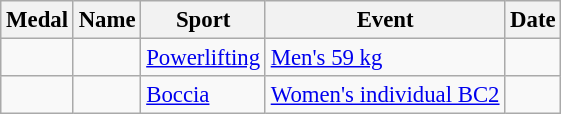<table class="wikitable sortable" style=font-size:95%>
<tr>
<th>Medal</th>
<th>Name</th>
<th>Sport</th>
<th>Event</th>
<th>Date</th>
</tr>
<tr>
<td></td>
<td></td>
<td><a href='#'>Powerlifting</a></td>
<td><a href='#'>Men's 59 kg</a></td>
<td></td>
</tr>
<tr>
<td></td>
<td></td>
<td><a href='#'>Boccia</a></td>
<td><a href='#'>Women's individual BC2</a></td>
<td></td>
</tr>
</table>
